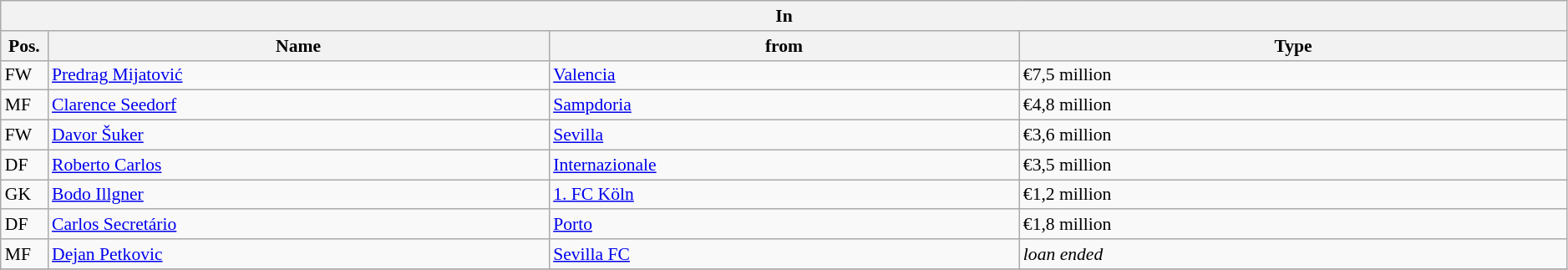<table class="wikitable" style="font-size:90%;width:99%;">
<tr>
<th colspan="4">In</th>
</tr>
<tr>
<th width=3%>Pos.</th>
<th width=32%>Name</th>
<th width=30%>from</th>
<th width=35%>Type</th>
</tr>
<tr>
<td>FW</td>
<td><a href='#'>Predrag Mijatović</a></td>
<td><a href='#'>Valencia</a></td>
<td>€7,5 million</td>
</tr>
<tr>
<td>MF</td>
<td><a href='#'>Clarence Seedorf</a></td>
<td><a href='#'>Sampdoria</a></td>
<td>€4,8 million</td>
</tr>
<tr>
<td>FW</td>
<td><a href='#'>Davor Šuker</a></td>
<td><a href='#'>Sevilla</a></td>
<td>€3,6 million</td>
</tr>
<tr>
<td>DF</td>
<td><a href='#'>Roberto Carlos</a></td>
<td><a href='#'>Internazionale</a></td>
<td>€3,5 million</td>
</tr>
<tr>
<td>GK</td>
<td><a href='#'>Bodo Illgner</a></td>
<td><a href='#'>1. FC Köln</a></td>
<td>€1,2 million</td>
</tr>
<tr>
<td>DF</td>
<td><a href='#'>Carlos Secretário</a></td>
<td><a href='#'>Porto</a></td>
<td>€1,8 million</td>
</tr>
<tr>
<td>MF</td>
<td><a href='#'>Dejan Petkovic</a></td>
<td><a href='#'>Sevilla FC</a></td>
<td><em>loan ended</em></td>
</tr>
<tr>
</tr>
</table>
